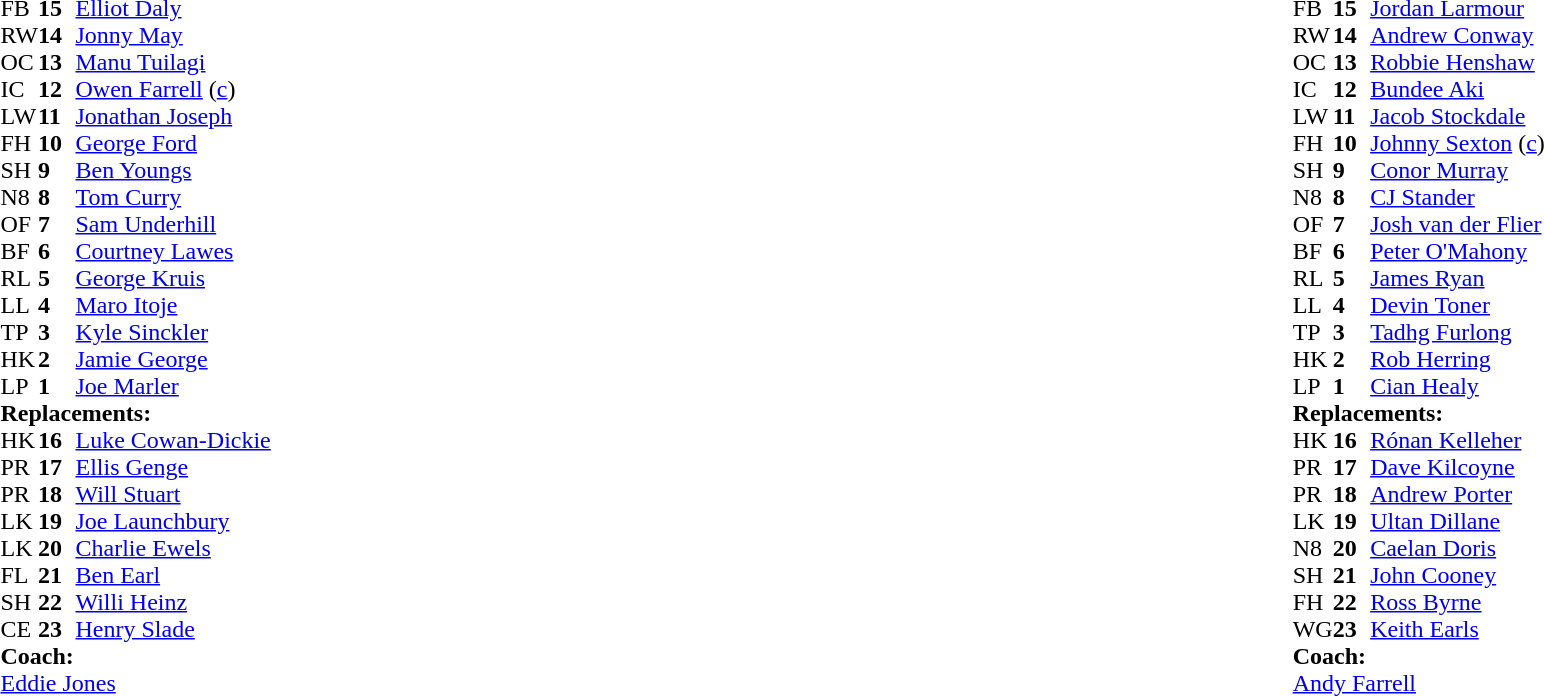<table style="width:100%">
<tr>
<td style="vertical-align:top; width:50%"><br><table cellspacing="0" cellpadding="0">
<tr>
<th width="25"></th>
<th width="25"></th>
</tr>
<tr>
<td>FB</td>
<td><strong>15</strong></td>
<td><a href='#'>Elliot Daly</a></td>
</tr>
<tr>
<td>RW</td>
<td><strong>14</strong></td>
<td><a href='#'>Jonny May</a></td>
</tr>
<tr>
<td>OC</td>
<td><strong>13</strong></td>
<td><a href='#'>Manu Tuilagi</a></td>
<td></td>
<td></td>
</tr>
<tr>
<td>IC</td>
<td><strong>12</strong></td>
<td><a href='#'>Owen Farrell</a> (<a href='#'>c</a>)</td>
</tr>
<tr>
<td>LW</td>
<td><strong>11</strong></td>
<td><a href='#'>Jonathan Joseph</a></td>
</tr>
<tr>
<td>FH</td>
<td><strong>10</strong></td>
<td><a href='#'>George Ford</a></td>
</tr>
<tr>
<td>SH</td>
<td><strong>9</strong></td>
<td><a href='#'>Ben Youngs</a></td>
<td></td>
<td></td>
</tr>
<tr>
<td>N8</td>
<td><strong>8</strong></td>
<td><a href='#'>Tom Curry</a></td>
<td></td>
<td></td>
</tr>
<tr>
<td>OF</td>
<td><strong>7</strong></td>
<td><a href='#'>Sam Underhill</a></td>
</tr>
<tr>
<td>BF</td>
<td><strong>6</strong></td>
<td><a href='#'>Courtney Lawes</a></td>
<td></td>
<td></td>
</tr>
<tr>
<td>RL</td>
<td><strong>5</strong></td>
<td><a href='#'>George Kruis</a></td>
<td></td>
<td></td>
</tr>
<tr>
<td>LL</td>
<td><strong>4</strong></td>
<td><a href='#'>Maro Itoje</a></td>
</tr>
<tr>
<td>TP</td>
<td><strong>3</strong></td>
<td><a href='#'>Kyle Sinckler</a></td>
<td></td>
<td></td>
</tr>
<tr>
<td>HK</td>
<td><strong>2</strong></td>
<td><a href='#'>Jamie George</a></td>
<td></td>
<td></td>
</tr>
<tr>
<td>LP</td>
<td><strong>1</strong></td>
<td><a href='#'>Joe Marler</a></td>
<td></td>
<td></td>
</tr>
<tr>
<td colspan="4"><strong>Replacements:</strong></td>
</tr>
<tr>
<td>HK</td>
<td><strong>16</strong></td>
<td><a href='#'>Luke Cowan-Dickie</a></td>
<td></td>
<td></td>
</tr>
<tr>
<td>PR</td>
<td><strong>17</strong></td>
<td><a href='#'>Ellis Genge</a></td>
<td></td>
<td></td>
</tr>
<tr>
<td>PR</td>
<td><strong>18</strong></td>
<td><a href='#'>Will Stuart</a></td>
<td></td>
<td></td>
</tr>
<tr>
<td>LK</td>
<td><strong>19</strong></td>
<td><a href='#'>Joe Launchbury</a></td>
<td></td>
<td></td>
</tr>
<tr>
<td>LK</td>
<td><strong>20</strong></td>
<td><a href='#'>Charlie Ewels</a></td>
<td></td>
<td></td>
</tr>
<tr>
<td>FL</td>
<td><strong>21</strong></td>
<td><a href='#'>Ben Earl</a></td>
<td></td>
<td></td>
</tr>
<tr>
<td>SH</td>
<td><strong>22</strong></td>
<td><a href='#'>Willi Heinz</a></td>
<td></td>
<td></td>
</tr>
<tr>
<td>CE</td>
<td><strong>23</strong></td>
<td><a href='#'>Henry Slade</a></td>
<td></td>
<td></td>
</tr>
<tr>
<td colspan="4"><strong>Coach:</strong></td>
</tr>
<tr>
<td colspan="4"><a href='#'>Eddie Jones</a></td>
</tr>
</table>
</td>
<td style="vertical-align:top"></td>
<td style="vertical-align:top; width:50%"><br><table cellspacing="0" cellpadding="0" style="margin:auto">
<tr>
<th width="25"></th>
<th width="25"></th>
</tr>
<tr>
<td>FB</td>
<td><strong>15</strong></td>
<td><a href='#'>Jordan Larmour</a></td>
<td></td>
<td></td>
</tr>
<tr>
<td>RW</td>
<td><strong>14</strong></td>
<td><a href='#'>Andrew Conway</a></td>
<td></td>
<td></td>
</tr>
<tr>
<td>OC</td>
<td><strong>13</strong></td>
<td><a href='#'>Robbie Henshaw</a></td>
</tr>
<tr>
<td>IC</td>
<td><strong>12</strong></td>
<td><a href='#'>Bundee Aki</a></td>
</tr>
<tr>
<td>LW</td>
<td><strong>11</strong></td>
<td><a href='#'>Jacob Stockdale</a></td>
</tr>
<tr>
<td>FH</td>
<td><strong>10</strong></td>
<td><a href='#'>Johnny Sexton</a> (<a href='#'>c</a>)</td>
</tr>
<tr>
<td>SH</td>
<td><strong>9</strong></td>
<td><a href='#'>Conor Murray</a></td>
<td></td>
<td></td>
</tr>
<tr>
<td>N8</td>
<td><strong>8</strong></td>
<td><a href='#'>CJ Stander</a></td>
</tr>
<tr>
<td>OF</td>
<td><strong>7</strong></td>
<td><a href='#'>Josh van der Flier</a></td>
<td></td>
<td></td>
</tr>
<tr>
<td>BF</td>
<td><strong>6</strong></td>
<td><a href='#'>Peter O'Mahony</a></td>
</tr>
<tr>
<td>RL</td>
<td><strong>5</strong></td>
<td><a href='#'>James Ryan</a></td>
</tr>
<tr>
<td>LL</td>
<td><strong>4</strong></td>
<td><a href='#'>Devin Toner</a></td>
<td></td>
<td></td>
</tr>
<tr>
<td>TP</td>
<td><strong>3</strong></td>
<td><a href='#'>Tadhg Furlong</a></td>
<td></td>
<td></td>
</tr>
<tr>
<td>HK</td>
<td><strong>2</strong></td>
<td><a href='#'>Rob Herring</a></td>
<td></td>
<td></td>
</tr>
<tr>
<td>LP</td>
<td><strong>1</strong></td>
<td><a href='#'>Cian Healy</a></td>
<td></td>
<td></td>
</tr>
<tr>
<td colspan="4"><strong>Replacements:</strong></td>
</tr>
<tr>
<td>HK</td>
<td><strong>16</strong></td>
<td><a href='#'>Rónan Kelleher</a></td>
<td></td>
<td></td>
</tr>
<tr>
<td>PR</td>
<td><strong>17</strong></td>
<td><a href='#'>Dave Kilcoyne</a></td>
<td></td>
<td></td>
</tr>
<tr>
<td>PR</td>
<td><strong>18</strong></td>
<td><a href='#'>Andrew Porter</a></td>
<td></td>
<td></td>
</tr>
<tr>
<td>LK</td>
<td><strong>19</strong></td>
<td><a href='#'>Ultan Dillane</a></td>
<td></td>
<td></td>
</tr>
<tr>
<td>N8</td>
<td><strong>20</strong></td>
<td><a href='#'>Caelan Doris</a></td>
<td></td>
<td></td>
</tr>
<tr>
<td>SH</td>
<td><strong>21</strong></td>
<td><a href='#'>John Cooney</a></td>
<td></td>
<td></td>
</tr>
<tr>
<td>FH</td>
<td><strong>22</strong></td>
<td><a href='#'>Ross Byrne</a></td>
<td></td>
<td></td>
</tr>
<tr>
<td>WG</td>
<td><strong>23</strong></td>
<td><a href='#'>Keith Earls</a></td>
<td></td>
<td></td>
</tr>
<tr>
<td colspan="4"><strong>Coach:</strong></td>
</tr>
<tr>
<td colspan="4"><a href='#'>Andy Farrell</a></td>
</tr>
</table>
</td>
</tr>
</table>
